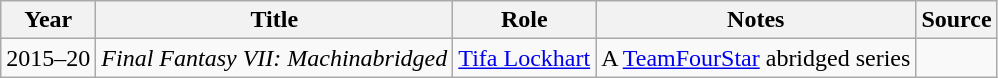<table class="wikitable">
<tr>
<th>Year</th>
<th>Title</th>
<th>Role</th>
<th>Notes</th>
<th>Source</th>
</tr>
<tr>
<td>2015–20</td>
<td><em>Final Fantasy VII: Machinabridged</em></td>
<td><a href='#'>Tifa Lockhart</a></td>
<td>A <a href='#'>TeamFourStar</a> abridged series</td>
<td></td>
</tr>
</table>
